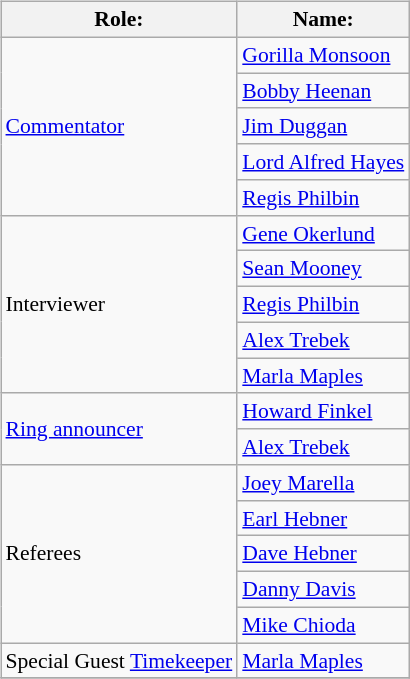<table class=wikitable style="font-size:90%; margin: 0.5em 0 0.5em 1em; float: right; clear: right;">
<tr>
<th>Role:</th>
<th>Name:</th>
</tr>
<tr>
<td rowspan=5><a href='#'>Commentator</a></td>
<td><a href='#'>Gorilla Monsoon</a></td>
</tr>
<tr>
<td><a href='#'>Bobby Heenan</a></td>
</tr>
<tr>
<td><a href='#'>Jim Duggan</a> </td>
</tr>
<tr>
<td><a href='#'>Lord Alfred Hayes</a> </td>
</tr>
<tr>
<td><a href='#'>Regis Philbin</a> </td>
</tr>
<tr>
<td rowspan=5>Interviewer</td>
<td><a href='#'>Gene Okerlund</a></td>
</tr>
<tr>
<td><a href='#'>Sean Mooney</a></td>
</tr>
<tr>
<td><a href='#'>Regis Philbin</a></td>
</tr>
<tr>
<td><a href='#'>Alex Trebek</a></td>
</tr>
<tr>
<td><a href='#'>Marla Maples</a></td>
</tr>
<tr>
<td rowspan=2><a href='#'>Ring announcer</a></td>
<td><a href='#'>Howard Finkel</a></td>
</tr>
<tr>
<td><a href='#'>Alex Trebek</a> </td>
</tr>
<tr>
<td rowspan=5>Referees</td>
<td><a href='#'>Joey Marella</a></td>
</tr>
<tr>
<td><a href='#'>Earl Hebner</a></td>
</tr>
<tr>
<td><a href='#'>Dave Hebner</a></td>
</tr>
<tr>
<td><a href='#'>Danny Davis</a></td>
</tr>
<tr>
<td><a href='#'>Mike Chioda</a></td>
</tr>
<tr>
<td>Special Guest <a href='#'>Timekeeper</a></td>
<td><a href='#'>Marla Maples</a> </td>
</tr>
<tr>
</tr>
</table>
